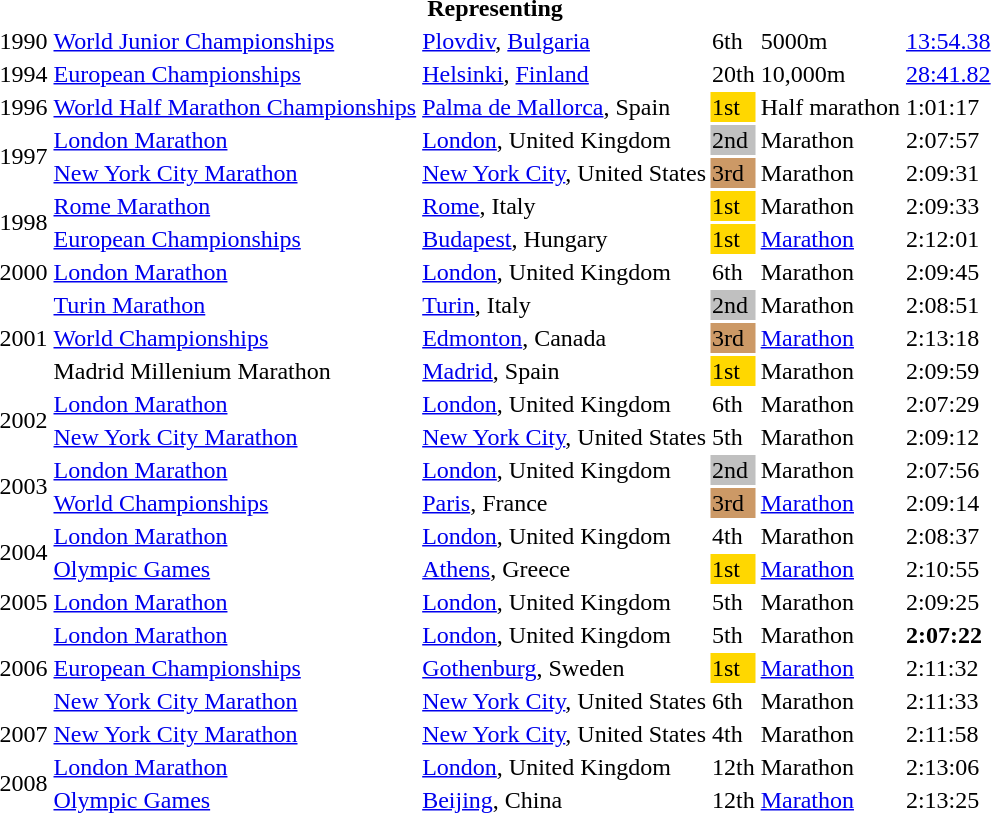<table>
<tr>
<th colspan="6">Representing </th>
</tr>
<tr>
<td>1990</td>
<td><a href='#'>World Junior Championships</a></td>
<td><a href='#'>Plovdiv</a>, <a href='#'>Bulgaria</a></td>
<td>6th</td>
<td>5000m</td>
<td><a href='#'>13:54.38</a></td>
</tr>
<tr>
<td>1994</td>
<td><a href='#'>European Championships</a></td>
<td><a href='#'>Helsinki</a>, <a href='#'>Finland</a></td>
<td>20th</td>
<td>10,000m</td>
<td><a href='#'>28:41.82</a></td>
</tr>
<tr>
<td>1996</td>
<td><a href='#'>World Half Marathon Championships</a></td>
<td><a href='#'>Palma de Mallorca</a>, Spain</td>
<td bgcolor=gold>1st</td>
<td>Half marathon</td>
<td>1:01:17</td>
</tr>
<tr>
<td rowspan=2>1997</td>
<td><a href='#'>London Marathon</a></td>
<td><a href='#'>London</a>, United Kingdom</td>
<td bgcolor="silver">2nd</td>
<td>Marathon</td>
<td>2:07:57</td>
</tr>
<tr>
<td><a href='#'>New York City Marathon</a></td>
<td><a href='#'>New York City</a>, United States</td>
<td bgcolor="cc9966">3rd</td>
<td>Marathon</td>
<td>2:09:31</td>
</tr>
<tr>
<td rowspan=2>1998</td>
<td><a href='#'>Rome Marathon</a></td>
<td><a href='#'>Rome</a>, Italy</td>
<td bgcolor="gold">1st</td>
<td>Marathon</td>
<td>2:09:33</td>
</tr>
<tr>
<td><a href='#'>European Championships</a></td>
<td><a href='#'>Budapest</a>, Hungary</td>
<td bgcolor=gold>1st</td>
<td><a href='#'>Marathon</a></td>
<td>2:12:01</td>
</tr>
<tr>
<td>2000</td>
<td><a href='#'>London Marathon</a></td>
<td><a href='#'>London</a>, United Kingdom</td>
<td>6th</td>
<td>Marathon</td>
<td>2:09:45</td>
</tr>
<tr>
<td rowspan=3>2001</td>
<td><a href='#'>Turin Marathon</a></td>
<td><a href='#'>Turin</a>, Italy</td>
<td bgcolor="silver">2nd</td>
<td>Marathon</td>
<td>2:08:51</td>
</tr>
<tr>
<td><a href='#'>World Championships</a></td>
<td><a href='#'>Edmonton</a>, Canada</td>
<td bgcolor=cc9966>3rd</td>
<td><a href='#'>Marathon</a></td>
<td>2:13:18</td>
</tr>
<tr>
<td>Madrid Millenium Marathon</td>
<td><a href='#'>Madrid</a>, Spain</td>
<td bgcolor="gold">1st</td>
<td>Marathon</td>
<td>2:09:59</td>
</tr>
<tr>
<td rowspan=2>2002</td>
<td><a href='#'>London Marathon</a></td>
<td><a href='#'>London</a>, United Kingdom</td>
<td>6th</td>
<td>Marathon</td>
<td>2:07:29</td>
</tr>
<tr>
<td><a href='#'>New York City Marathon</a></td>
<td><a href='#'>New York City</a>, United States</td>
<td>5th</td>
<td>Marathon</td>
<td>2:09:12</td>
</tr>
<tr>
<td rowspan=2>2003</td>
<td><a href='#'>London Marathon</a></td>
<td><a href='#'>London</a>, United Kingdom</td>
<td bgcolor="silver">2nd</td>
<td>Marathon</td>
<td>2:07:56</td>
</tr>
<tr>
<td><a href='#'>World Championships</a></td>
<td><a href='#'>Paris</a>, France</td>
<td bgcolor=cc9966>3rd</td>
<td><a href='#'>Marathon</a></td>
<td>2:09:14</td>
</tr>
<tr>
<td rowspan=2>2004</td>
<td><a href='#'>London Marathon</a></td>
<td><a href='#'>London</a>, United Kingdom</td>
<td>4th</td>
<td>Marathon</td>
<td>2:08:37</td>
</tr>
<tr>
<td><a href='#'>Olympic Games</a></td>
<td><a href='#'>Athens</a>, Greece</td>
<td bgcolor=gold>1st</td>
<td><a href='#'>Marathon</a></td>
<td>2:10:55</td>
</tr>
<tr>
<td>2005</td>
<td><a href='#'>London Marathon</a></td>
<td><a href='#'>London</a>, United Kingdom</td>
<td>5th</td>
<td>Marathon</td>
<td>2:09:25</td>
</tr>
<tr>
<td rowspan=3>2006</td>
<td><a href='#'>London Marathon</a></td>
<td><a href='#'>London</a>, United Kingdom</td>
<td>5th</td>
<td>Marathon</td>
<td><strong>2:07:22</strong></td>
</tr>
<tr>
<td><a href='#'>European Championships</a></td>
<td><a href='#'>Gothenburg</a>, Sweden</td>
<td bgcolor=gold>1st</td>
<td><a href='#'>Marathon</a></td>
<td>2:11:32</td>
</tr>
<tr>
<td><a href='#'>New York City Marathon</a></td>
<td><a href='#'>New York City</a>, United States</td>
<td>6th</td>
<td>Marathon</td>
<td>2:11:33</td>
</tr>
<tr>
<td>2007</td>
<td><a href='#'>New York City Marathon</a></td>
<td><a href='#'>New York City</a>, United States</td>
<td>4th</td>
<td>Marathon</td>
<td>2:11:58</td>
</tr>
<tr>
<td rowspan=2>2008</td>
<td><a href='#'>London Marathon</a></td>
<td><a href='#'>London</a>, United Kingdom</td>
<td>12th</td>
<td>Marathon</td>
<td>2:13:06</td>
</tr>
<tr>
<td><a href='#'>Olympic Games</a></td>
<td><a href='#'>Beijing</a>, China</td>
<td>12th</td>
<td><a href='#'>Marathon</a></td>
<td>2:13:25</td>
</tr>
</table>
